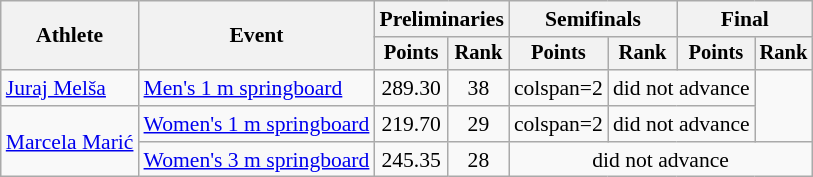<table class=wikitable style="font-size:90%;">
<tr>
<th rowspan="2">Athlete</th>
<th rowspan="2">Event</th>
<th colspan="2">Preliminaries</th>
<th colspan="2">Semifinals</th>
<th colspan="2">Final</th>
</tr>
<tr style="font-size:95%">
<th>Points</th>
<th>Rank</th>
<th>Points</th>
<th>Rank</th>
<th>Points</th>
<th>Rank</th>
</tr>
<tr align=center>
<td align=left><a href='#'>Juraj Melša</a></td>
<td align=left><a href='#'>Men's 1 m springboard</a></td>
<td>289.30</td>
<td>38</td>
<td>colspan=2 </td>
<td colspan=2>did not advance</td>
</tr>
<tr align=center>
<td align=left rowspan=2><a href='#'>Marcela Marić</a></td>
<td align=left><a href='#'>Women's 1 m springboard</a></td>
<td>219.70</td>
<td>29</td>
<td>colspan=2 </td>
<td colspan=2>did not advance</td>
</tr>
<tr align=center>
<td align=left><a href='#'>Women's 3 m springboard</a></td>
<td>245.35</td>
<td>28</td>
<td colspan=4>did not advance</td>
</tr>
</table>
